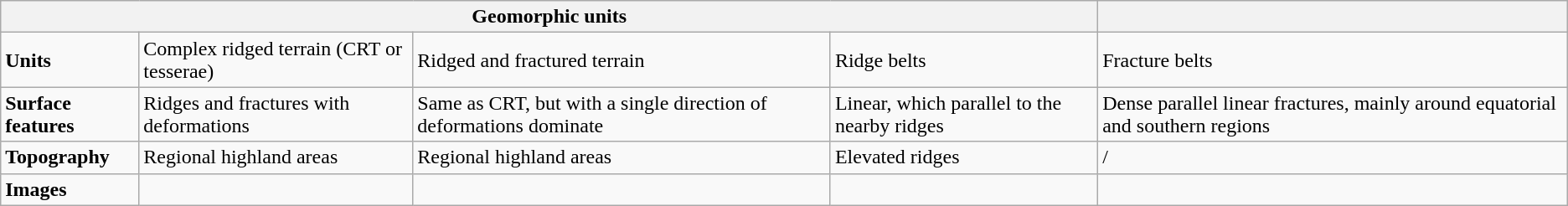<table class="wikitable">
<tr>
<th colspan="4"><strong>Geomorphic units</strong></th>
<th></th>
</tr>
<tr>
<td><strong>Units</strong></td>
<td>Complex ridged terrain (CRT or tesserae)</td>
<td>Ridged and fractured terrain</td>
<td>Ridge belts</td>
<td>Fracture belts</td>
</tr>
<tr>
<td><strong>Surface features</strong></td>
<td>Ridges and fractures with deformations</td>
<td>Same as CRT, but with a single direction of deformations dominate</td>
<td>Linear, which parallel to the nearby ridges</td>
<td>Dense parallel linear fractures, mainly around equatorial and southern regions</td>
</tr>
<tr>
<td><strong>Topography</strong></td>
<td>Regional highland areas</td>
<td>Regional highland areas</td>
<td>Elevated ridges</td>
<td>/</td>
</tr>
<tr>
<td><strong>Images</strong></td>
<td></td>
<td></td>
<td></td>
<td></td>
</tr>
</table>
